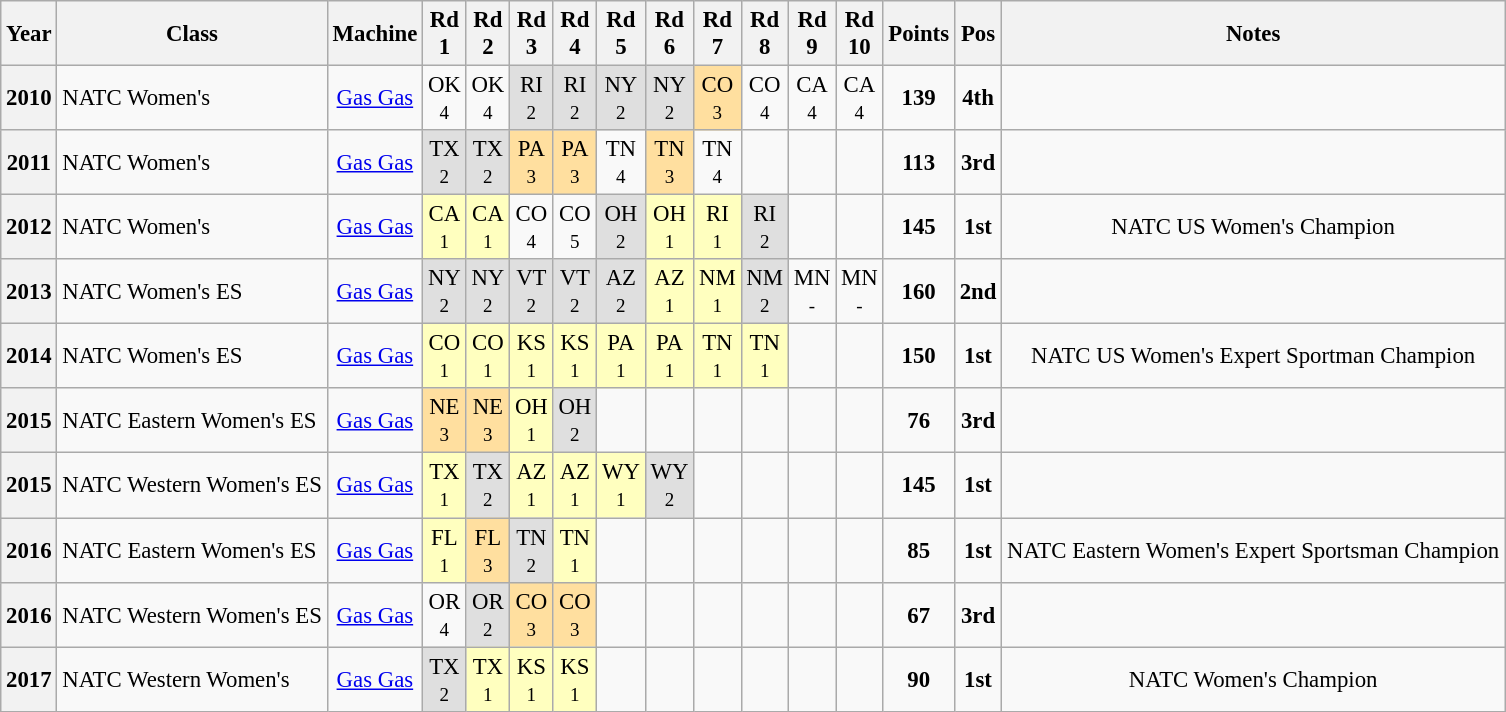<table class="wikitable" style="text-align:center; font-size:95%">
<tr valign="top">
<th valign="middle">Year</th>
<th valign="middle">Class</th>
<th valign="middle">Machine</th>
<th>Rd<br>1</th>
<th>Rd<br>2</th>
<th>Rd<br>3</th>
<th>Rd<br>4</th>
<th>Rd<br>5</th>
<th>Rd<br>6</th>
<th>Rd<br>7</th>
<th>Rd<br>8</th>
<th>Rd<br>9</th>
<th>Rd<br>10</th>
<th valign="middle">Points</th>
<th valign="middle">Pos</th>
<th valign="middle">Notes</th>
</tr>
<tr>
<th>2010</th>
<td align="left"> NATC Women's</td>
<td><a href='#'>Gas Gas</a></td>
<td>OK<br><small>4</small></td>
<td>OK<br><small>4</small></td>
<td style="background:#DFDFDF;">RI<br><small>2</small></td>
<td style="background:#DFDFDF;">RI<br><small>2</small></td>
<td style="background:#DFDFDF;">NY<br><small>2</small></td>
<td style="background:#DFDFDF;">NY<br><small>2</small></td>
<td style="background:#FFDF9F;">CO<br><small>3</small></td>
<td>CO<br><small>4</small></td>
<td>CA<br><small>4</small></td>
<td>CA<br><small>4</small></td>
<td><strong>139</strong></td>
<td><strong>4th</strong></td>
<td></td>
</tr>
<tr>
<th>2011</th>
<td align="left"> NATC Women's</td>
<td><a href='#'>Gas Gas</a></td>
<td style="background:#DFDFDF;">TX<br><small>2</small></td>
<td style="background:#DFDFDF;">TX<br><small>2</small></td>
<td style="background:#FFDF9F;">PA<br><small>3</small></td>
<td style="background:#FFDF9F;">PA<br><small>3</small></td>
<td>TN<br><small>4</small></td>
<td style="background:#FFDF9F;">TN<br><small>3</small></td>
<td>TN<br><small>4</small></td>
<td></td>
<td></td>
<td></td>
<td><strong>113</strong></td>
<td><strong>3rd</strong></td>
<td></td>
</tr>
<tr>
<th>2012</th>
<td align="left"> NATC Women's</td>
<td><a href='#'>Gas Gas</a></td>
<td style="background:#FFFFBF;">CA<br><small>1</small></td>
<td style="background:#FFFFBF;">CA<br><small>1</small></td>
<td>CO<br><small>4</small></td>
<td>CO<br><small>5</small></td>
<td style="background:#DFDFDF;">OH<br><small>2</small></td>
<td style="background:#FFFFBF;">OH<br><small>1</small></td>
<td style="background:#FFFFBF;">RI<br><small>1</small></td>
<td style="background:#DFDFDF;">RI<br><small>2</small></td>
<td></td>
<td></td>
<td><strong>145</strong></td>
<td><strong>1st</strong></td>
<td>NATC US Women's Champion</td>
</tr>
<tr>
<th>2013</th>
<td align="left"> NATC Women's ES</td>
<td><a href='#'>Gas Gas</a></td>
<td style="background:#DFDFDF;">NY<br><small>2</small></td>
<td style="background:#DFDFDF;">NY<br><small>2</small></td>
<td style="background:#DFDFDF;">VT<br><small>2</small></td>
<td style="background:#DFDFDF;">VT<br><small>2</small></td>
<td style="background:#DFDFDF;">AZ<br><small>2</small></td>
<td style="background:#FFFFBF;">AZ<br><small>1</small></td>
<td style="background:#FFFFBF;">NM<br><small>1</small></td>
<td style="background:#DFDFDF;">NM<br><small>2</small></td>
<td>MN<br><small>-</small></td>
<td>MN<br><small>-</small></td>
<td><strong>160</strong></td>
<td><strong>2nd</strong></td>
<td></td>
</tr>
<tr>
<th>2014</th>
<td align="left"> NATC Women's ES</td>
<td><a href='#'>Gas Gas</a></td>
<td style="background:#FFFFBF;">CO<br><small>1</small></td>
<td style="background:#FFFFBF;">CO<br><small>1</small></td>
<td style="background:#FFFFBF;">KS<br><small>1</small></td>
<td style="background:#FFFFBF;">KS<br><small>1</small></td>
<td style="background:#FFFFBF;">PA<br><small>1</small></td>
<td style="background:#FFFFBF;">PA<br><small>1</small></td>
<td style="background:#FFFFBF;">TN<br><small>1</small></td>
<td style="background:#FFFFBF;">TN<br><small>1</small></td>
<td></td>
<td></td>
<td><strong>150</strong></td>
<td><strong>1st</strong></td>
<td>NATC US Women's Expert Sportman Champion</td>
</tr>
<tr>
<th>2015</th>
<td align="left"> NATC Eastern Women's ES</td>
<td><a href='#'>Gas Gas</a></td>
<td style="background:#FFDF9F;">NE<br><small>3</small></td>
<td style="background:#FFDF9F;">NE<br><small>3</small></td>
<td style="background:#FFFFBF;">OH<br><small>1</small></td>
<td style="background:#DFDFDF;">OH<br><small>2</small></td>
<td></td>
<td></td>
<td></td>
<td></td>
<td></td>
<td></td>
<td><strong>76</strong></td>
<td><strong>3rd</strong></td>
<td></td>
</tr>
<tr>
<th>2015</th>
<td align="left"> NATC Western Women's ES</td>
<td><a href='#'>Gas Gas</a></td>
<td style="background:#FFFFBF;">TX<br><small>1</small></td>
<td style="background:#DFDFDF;">TX<br><small>2</small></td>
<td style="background:#FFFFBF;">AZ<br><small>1</small></td>
<td style="background:#FFFFBF;">AZ<br><small>1</small></td>
<td style="background:#FFFFBF;">WY<br><small>1</small></td>
<td style="background:#DFDFDF;">WY<br><small>2</small></td>
<td></td>
<td></td>
<td></td>
<td></td>
<td><strong>145</strong></td>
<td><strong>1st</strong></td>
<td></td>
</tr>
<tr>
<th>2016</th>
<td align="left"> NATC Eastern Women's ES</td>
<td><a href='#'>Gas Gas</a></td>
<td style="background:#FFFFBF;">FL<br><small>1</small></td>
<td style="background:#FFDF9F;">FL<br><small>3</small></td>
<td style="background:#DFDFDF;">TN<br><small>2</small></td>
<td style="background:#FFFFBF;">TN<br><small>1</small></td>
<td></td>
<td></td>
<td></td>
<td></td>
<td></td>
<td></td>
<td><strong>85</strong></td>
<td><strong>1st</strong></td>
<td>NATC Eastern Women's Expert Sportsman Champion</td>
</tr>
<tr>
<th>2016</th>
<td align="left"> NATC Western Women's ES</td>
<td><a href='#'>Gas Gas</a></td>
<td>OR<br><small>4</small></td>
<td style="background:#DFDFDF;">OR<br><small>2</small></td>
<td style="background:#FFDF9F;">CO<br><small>3</small></td>
<td style="background:#FFDF9F;">CO<br><small>3</small></td>
<td></td>
<td></td>
<td></td>
<td></td>
<td></td>
<td></td>
<td><strong>67</strong></td>
<td><strong>3rd</strong></td>
<td></td>
</tr>
<tr>
<th>2017</th>
<td align="left"> NATC Western Women's</td>
<td><a href='#'>Gas Gas</a></td>
<td style="background:#DFDFDF;">TX<br><small>2</small></td>
<td style="background:#FFFFBF;">TX<br><small>1</small></td>
<td style="background:#FFFFBF;">KS<br><small>1</small></td>
<td style="background:#FFFFBF;">KS<br><small>1</small></td>
<td></td>
<td></td>
<td></td>
<td></td>
<td></td>
<td></td>
<td><strong>90</strong></td>
<td><strong>1st</strong></td>
<td>NATC Women's Champion</td>
</tr>
</table>
